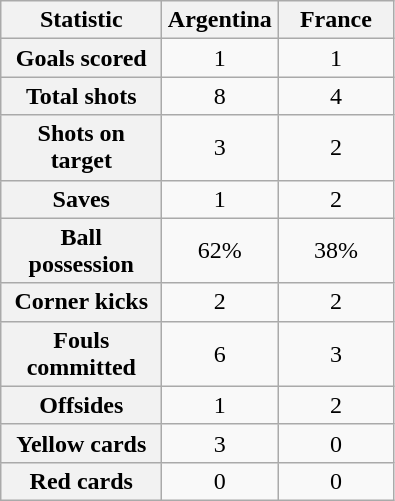<table class="wikitable plainrowheaders" style="text-align:center; display:inline-table;">
<tr>
<th scope="col" style="width:100px">Statistic</th>
<th scope="col" style="width:70px">Argentina</th>
<th scope="col" style="width:70px">France</th>
</tr>
<tr>
<th scope=row>Goals scored</th>
<td>1</td>
<td>1</td>
</tr>
<tr>
<th scope=row>Total shots</th>
<td>8</td>
<td>4</td>
</tr>
<tr>
<th scope=row>Shots on target</th>
<td>3</td>
<td>2</td>
</tr>
<tr>
<th scope=row>Saves</th>
<td>1</td>
<td>2</td>
</tr>
<tr>
<th scope=row>Ball possession</th>
<td>62%</td>
<td>38%</td>
</tr>
<tr>
<th scope=row>Corner kicks</th>
<td>2</td>
<td>2</td>
</tr>
<tr>
<th scope=row>Fouls committed</th>
<td>6</td>
<td>3</td>
</tr>
<tr>
<th scope=row>Offsides</th>
<td>1</td>
<td>2</td>
</tr>
<tr>
<th scope=row>Yellow cards</th>
<td>3</td>
<td>0</td>
</tr>
<tr>
<th scope=row>Red cards</th>
<td>0</td>
<td>0</td>
</tr>
</table>
